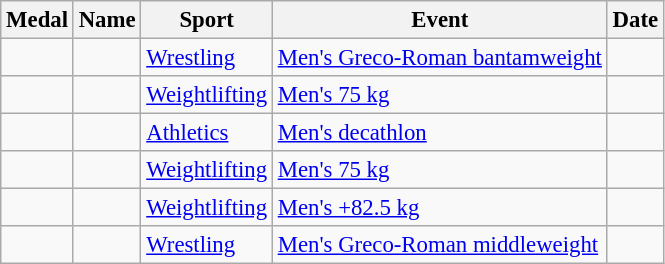<table class="wikitable sortable" style="font-size:95%">
<tr>
<th>Medal</th>
<th>Name</th>
<th>Sport</th>
<th>Event</th>
<th>Date</th>
</tr>
<tr>
<td></td>
<td></td>
<td><a href='#'>Wrestling</a></td>
<td><a href='#'>Men's Greco-Roman bantamweight</a></td>
<td></td>
</tr>
<tr>
<td></td>
<td></td>
<td><a href='#'>Weightlifting</a></td>
<td><a href='#'>Men's 75 kg</a></td>
<td></td>
</tr>
<tr>
<td></td>
<td></td>
<td><a href='#'>Athletics</a></td>
<td><a href='#'>Men's decathlon</a></td>
<td></td>
</tr>
<tr>
<td></td>
<td></td>
<td><a href='#'>Weightlifting</a></td>
<td><a href='#'>Men's 75 kg</a></td>
<td></td>
</tr>
<tr>
<td></td>
<td></td>
<td><a href='#'>Weightlifting</a></td>
<td><a href='#'>Men's +82.5 kg</a></td>
<td></td>
</tr>
<tr>
<td></td>
<td></td>
<td><a href='#'>Wrestling</a></td>
<td><a href='#'>Men's Greco-Roman middleweight</a></td>
<td></td>
</tr>
</table>
